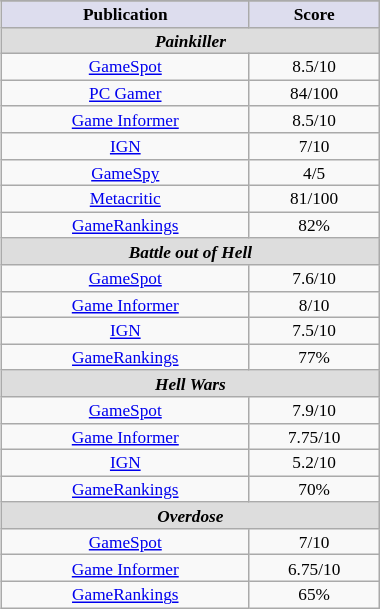<table class="wikitable" style="font-size:72%; float:right; text-align:center; width:20%; margin: 4px;">
<tr>
</tr>
<tr>
<th style="background:#dde;">Publication</th>
<th style="background:#dde;">Score</th>
</tr>
<tr>
<td colspan="2" style="background:#ddd;"><strong><em>Painkiller</em></strong></td>
</tr>
<tr>
<td><a href='#'>GameSpot</a></td>
<td>8.5/10</td>
</tr>
<tr>
<td><a href='#'>PC Gamer</a></td>
<td>84/100</td>
</tr>
<tr>
<td><a href='#'>Game Informer</a></td>
<td>8.5/10</td>
</tr>
<tr>
<td><a href='#'>IGN</a></td>
<td>7/10</td>
</tr>
<tr>
<td><a href='#'>GameSpy</a></td>
<td>4/5</td>
</tr>
<tr>
<td><a href='#'>Metacritic</a></td>
<td>81/100</td>
</tr>
<tr>
<td><a href='#'>GameRankings</a></td>
<td>82%</td>
</tr>
<tr>
<td colspan="2" style="background:#ddd;"><strong><em>Battle out of Hell</em></strong></td>
</tr>
<tr>
<td><a href='#'>GameSpot</a></td>
<td>7.6/10</td>
</tr>
<tr>
<td><a href='#'>Game Informer</a></td>
<td>8/10</td>
</tr>
<tr>
<td><a href='#'>IGN</a></td>
<td>7.5/10</td>
</tr>
<tr>
<td><a href='#'>GameRankings</a></td>
<td>77%</td>
</tr>
<tr>
<td colspan="2" style="background:#ddd;"><strong><em>Hell Wars</em></strong></td>
</tr>
<tr>
<td><a href='#'>GameSpot</a></td>
<td>7.9/10</td>
</tr>
<tr>
<td><a href='#'>Game Informer</a></td>
<td>7.75/10</td>
</tr>
<tr>
<td><a href='#'>IGN</a></td>
<td>5.2/10</td>
</tr>
<tr>
<td><a href='#'>GameRankings</a></td>
<td>70%</td>
</tr>
<tr>
<td colspan="2" style="background:#ddd;"><strong><em>Overdose</em></strong></td>
</tr>
<tr>
<td><a href='#'>GameSpot</a></td>
<td>7/10</td>
</tr>
<tr>
<td><a href='#'>Game Informer</a></td>
<td>6.75/10</td>
</tr>
<tr>
<td><a href='#'>GameRankings</a></td>
<td>65%</td>
</tr>
</table>
